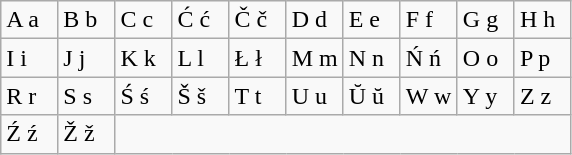<table class="wikitable">
<tr>
<td style="width:10%">A a</td>
<td style="width:10%">B b</td>
<td style="width:10%">C c</td>
<td style="width:10%">Ć ć</td>
<td style="width:10%">Č č</td>
<td style="width:10%">D d</td>
<td style="width:10%">E e</td>
<td style="width:10%">F f</td>
<td style="width:10%">G g</td>
<td style="width:10%">H h</td>
</tr>
<tr>
<td>I i</td>
<td>J j</td>
<td>K k</td>
<td>L l</td>
<td>Ł ł</td>
<td>M m</td>
<td>N n</td>
<td>Ń ń</td>
<td>O o</td>
<td>P p</td>
</tr>
<tr>
<td>R r</td>
<td>S s</td>
<td>Ś ś</td>
<td>Š š</td>
<td>T t</td>
<td>U u</td>
<td>Ŭ ŭ</td>
<td>W w</td>
<td>Y y</td>
<td>Z z</td>
</tr>
<tr>
<td>Ź ź</td>
<td>Ž ž</td>
</tr>
</table>
